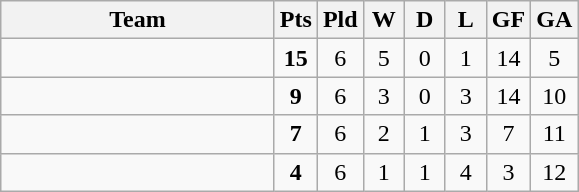<table class="wikitable" style="text-align: center;">
<tr>
<th width=175>Team</th>
<th width=20 abbr="Points">Pts</th>
<th width=20 abbr="Played">Pld</th>
<th width=20 abbr="Won">W</th>
<th width=20 abbr="Drawn">D</th>
<th width=20 abbr="Lost">L</th>
<th width=20 abbr="Goals for">GF</th>
<th width=20 abbr="Goals against">GA</th>
</tr>
<tr align=center>
<td align=left></td>
<td><strong>15</strong></td>
<td>6</td>
<td>5</td>
<td>0</td>
<td>1</td>
<td>14</td>
<td>5</td>
</tr>
<tr align=center>
<td align=left></td>
<td><strong>9</strong></td>
<td>6</td>
<td>3</td>
<td>0</td>
<td>3</td>
<td>14</td>
<td>10</td>
</tr>
<tr align=center>
<td align=left></td>
<td><strong>7</strong></td>
<td>6</td>
<td>2</td>
<td>1</td>
<td>3</td>
<td>7</td>
<td>11</td>
</tr>
<tr align=center>
<td align=left></td>
<td><strong>4</strong></td>
<td>6</td>
<td>1</td>
<td>1</td>
<td>4</td>
<td>3</td>
<td>12</td>
</tr>
</table>
